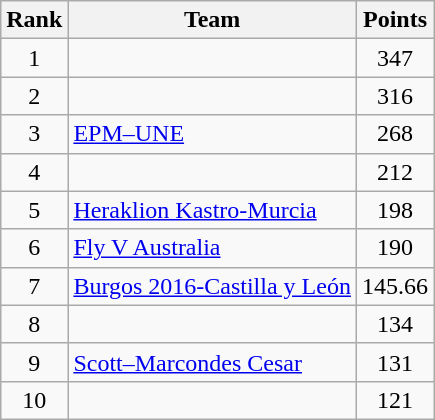<table class="wikitable sortable">
<tr>
<th>Rank</th>
<th>Team</th>
<th>Points</th>
</tr>
<tr>
<td align=center>1</td>
<td></td>
<td align=center>347</td>
</tr>
<tr>
<td align=center>2</td>
<td></td>
<td align=center>316</td>
</tr>
<tr>
<td align=center>3</td>
<td><a href='#'>EPM–UNE</a></td>
<td align=center>268</td>
</tr>
<tr>
<td align=center>4</td>
<td></td>
<td align=center>212</td>
</tr>
<tr>
<td align=center>5</td>
<td><a href='#'>Heraklion Kastro-Murcia</a></td>
<td align=center>198</td>
</tr>
<tr>
<td align=center>6</td>
<td><a href='#'>Fly V Australia</a></td>
<td align=center>190</td>
</tr>
<tr>
<td align=center>7</td>
<td><a href='#'>Burgos 2016-Castilla y León</a></td>
<td align=center>145.66</td>
</tr>
<tr>
<td align=center>8</td>
<td></td>
<td align=center>134</td>
</tr>
<tr>
<td align=center>9</td>
<td><a href='#'>Scott–Marcondes Cesar</a></td>
<td align=center>131</td>
</tr>
<tr>
<td align=center>10</td>
<td></td>
<td align=center>121</td>
</tr>
</table>
